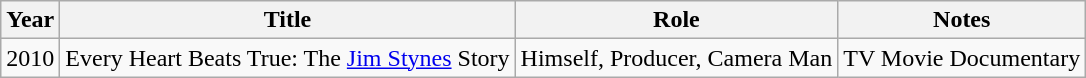<table class="wikitable">
<tr>
<th>Year</th>
<th>Title</th>
<th>Role</th>
<th>Notes</th>
</tr>
<tr>
<td>2010</td>
<td>Every Heart Beats True: The <a href='#'>Jim Stynes</a> Story</td>
<td>Himself, Producer, Camera Man</td>
<td>TV Movie Documentary</td>
</tr>
</table>
